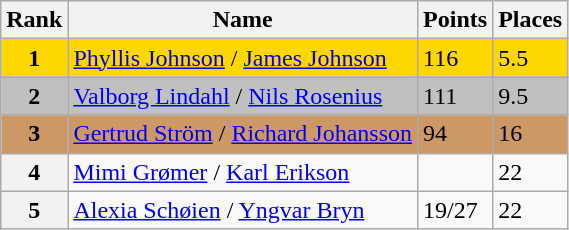<table class="wikitable">
<tr>
<th>Rank</th>
<th>Name</th>
<th>Points</th>
<th>Places</th>
</tr>
<tr bgcolor=gold>
<td align=center><strong>1</strong></td>
<td> <a href='#'>Phyllis Johnson</a> / <a href='#'>James Johnson</a></td>
<td>116</td>
<td>5.5</td>
</tr>
<tr bgcolor=silver>
<td align=center><strong>2</strong></td>
<td> <a href='#'>Valborg Lindahl</a> / <a href='#'>Nils Rosenius</a></td>
<td>111</td>
<td>9.5</td>
</tr>
<tr bgcolor=cc9966>
<td align=center><strong>3</strong></td>
<td> <a href='#'>Gertrud Ström</a> / <a href='#'>Richard Johansson</a></td>
<td>94</td>
<td>16</td>
</tr>
<tr>
<th>4</th>
<td> <a href='#'>Mimi Grømer</a> / <a href='#'>Karl Erikson</a></td>
<td></td>
<td>22</td>
</tr>
<tr>
<th>5</th>
<td> <a href='#'>Alexia Schøien</a> / <a href='#'>Yngvar Bryn</a></td>
<td>19/27</td>
<td>22</td>
</tr>
</table>
